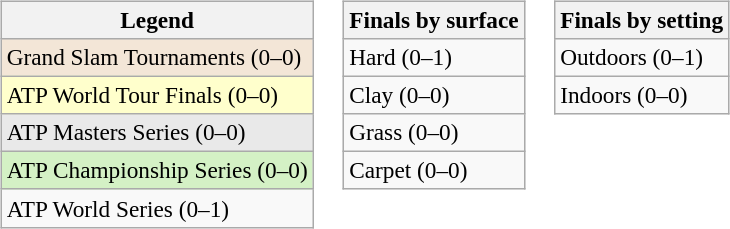<table>
<tr valign=top>
<td><br><table class=wikitable style=font-size:97%>
<tr>
<th>Legend</th>
</tr>
<tr style="background:#f3e6d7;">
<td>Grand Slam Tournaments (0–0)</td>
</tr>
<tr style="background:#ffc;">
<td>ATP World Tour Finals (0–0)</td>
</tr>
<tr style="background:#e9e9e9;">
<td>ATP Masters Series (0–0)</td>
</tr>
<tr style="background:#d4f1c5;">
<td>ATP Championship Series (0–0)</td>
</tr>
<tr>
<td>ATP World Series (0–1)</td>
</tr>
</table>
</td>
<td><br><table class=wikitable style=font-size:97%>
<tr>
<th>Finals by surface</th>
</tr>
<tr>
<td>Hard (0–1)</td>
</tr>
<tr>
<td>Clay (0–0)</td>
</tr>
<tr>
<td>Grass (0–0)</td>
</tr>
<tr>
<td>Carpet (0–0)</td>
</tr>
</table>
</td>
<td><br><table class=wikitable style=font-size:97%>
<tr>
<th>Finals by setting</th>
</tr>
<tr>
<td>Outdoors (0–1)</td>
</tr>
<tr>
<td>Indoors (0–0)</td>
</tr>
</table>
</td>
</tr>
</table>
